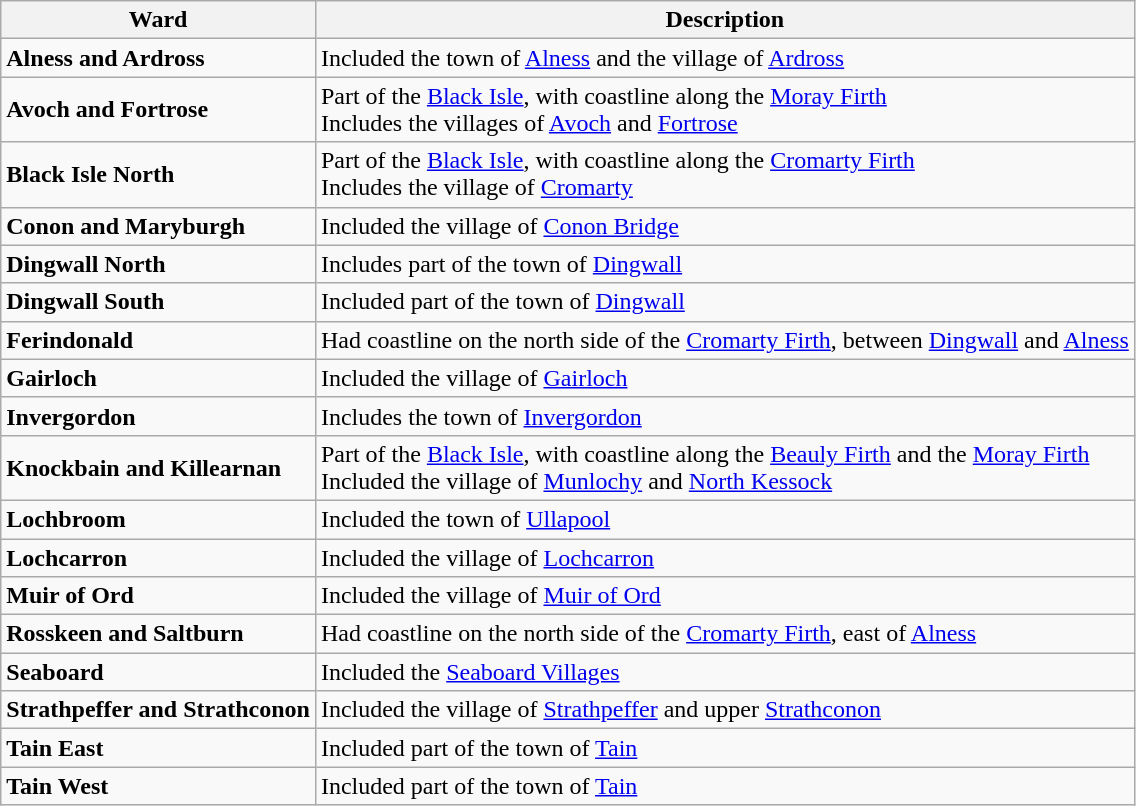<table class="wikitable">
<tr>
<th>Ward</th>
<th>Description</th>
</tr>
<tr>
<td><strong>Alness and Ardross</strong></td>
<td>Included the town of <a href='#'>Alness</a> and the village of <a href='#'>Ardross</a></td>
</tr>
<tr>
<td><strong>Avoch and Fortrose</strong></td>
<td>Part of the <a href='#'>Black Isle</a>, with coastline along the <a href='#'>Moray Firth</a> <br> Includes the villages of <a href='#'>Avoch</a> and <a href='#'>Fortrose</a></td>
</tr>
<tr>
<td><strong>Black Isle North</strong></td>
<td>Part of the <a href='#'>Black Isle</a>, with coastline along the <a href='#'>Cromarty Firth</a> <br> Includes the village of <a href='#'>Cromarty</a></td>
</tr>
<tr>
<td><strong>Conon and Maryburgh</strong></td>
<td>Included the village of <a href='#'>Conon Bridge</a></td>
</tr>
<tr>
<td><strong>Dingwall North</strong></td>
<td>Includes part of the town of <a href='#'>Dingwall</a></td>
</tr>
<tr>
<td><strong>Dingwall South</strong></td>
<td>Included part of the town of <a href='#'>Dingwall</a></td>
</tr>
<tr>
<td><strong>Ferindonald</strong></td>
<td>Had coastline on the north side of the <a href='#'>Cromarty Firth</a>, between <a href='#'>Dingwall</a> and <a href='#'>Alness</a></td>
</tr>
<tr>
<td><strong>Gairloch</strong></td>
<td>Included the village of <a href='#'>Gairloch</a></td>
</tr>
<tr>
<td><strong>Invergordon</strong></td>
<td>Includes the town of <a href='#'>Invergordon</a></td>
</tr>
<tr>
<td><strong>Knockbain and Killearnan</strong></td>
<td>Part of the <a href='#'>Black Isle</a>, with coastline along the <a href='#'>Beauly Firth</a> and the <a href='#'>Moray Firth</a> <br> Included the village of <a href='#'>Munlochy</a> and <a href='#'>North Kessock</a></td>
</tr>
<tr>
<td><strong>Lochbroom</strong></td>
<td>Included the town of <a href='#'>Ullapool</a></td>
</tr>
<tr>
<td><strong>Lochcarron</strong></td>
<td>Included the village of <a href='#'>Lochcarron</a></td>
</tr>
<tr>
<td><strong>Muir of Ord</strong></td>
<td>Included the village of <a href='#'>Muir of Ord</a></td>
</tr>
<tr>
<td><strong>Rosskeen and Saltburn</strong></td>
<td>Had coastline on the north side of the <a href='#'>Cromarty Firth</a>, east of <a href='#'>Alness</a></td>
</tr>
<tr>
<td><strong>Seaboard</strong></td>
<td>Included the <a href='#'>Seaboard Villages</a></td>
</tr>
<tr>
<td><strong>Strathpeffer and Strathconon</strong></td>
<td>Included the village of <a href='#'>Strathpeffer</a> and upper <a href='#'>Strathconon</a></td>
</tr>
<tr>
<td><strong>Tain East</strong></td>
<td>Included part of the town of <a href='#'>Tain</a></td>
</tr>
<tr>
<td><strong>Tain West</strong></td>
<td>Included part of the town of <a href='#'>Tain</a></td>
</tr>
</table>
